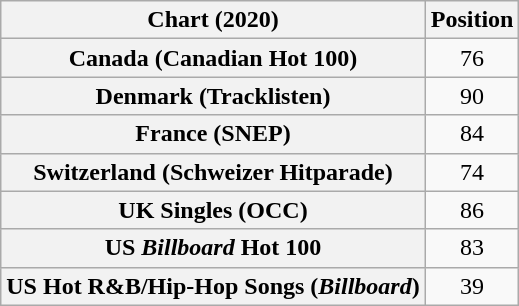<table class="wikitable sortable plainrowheaders" style="text-align:center">
<tr>
<th scope="col">Chart (2020)</th>
<th scope="col">Position</th>
</tr>
<tr>
<th scope="row">Canada (Canadian Hot 100)</th>
<td>76</td>
</tr>
<tr>
<th scope="row">Denmark (Tracklisten)</th>
<td>90</td>
</tr>
<tr>
<th scope="row">France (SNEP)</th>
<td>84</td>
</tr>
<tr>
<th scope="row">Switzerland (Schweizer Hitparade)</th>
<td>74</td>
</tr>
<tr>
<th scope="row">UK Singles (OCC)</th>
<td>86</td>
</tr>
<tr>
<th scope="row">US <em>Billboard</em> Hot 100</th>
<td>83</td>
</tr>
<tr>
<th scope="row">US Hot R&B/Hip-Hop Songs (<em>Billboard</em>)</th>
<td>39</td>
</tr>
</table>
